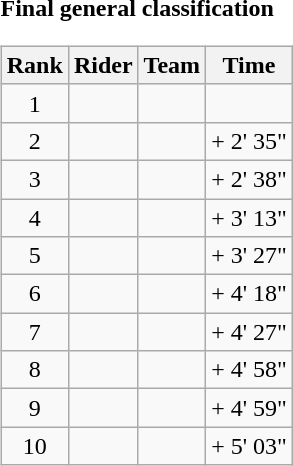<table>
<tr>
<td><strong>Final general classification</strong><br><table class="wikitable">
<tr>
<th scope="col">Rank</th>
<th scope="col">Rider</th>
<th scope="col">Team</th>
<th scope="col">Time</th>
</tr>
<tr>
<td style="text-align:center;">1</td>
<td></td>
<td></td>
<td style="text-align:right;"></td>
</tr>
<tr>
<td style="text-align:center;">2</td>
<td></td>
<td></td>
<td style="text-align:right;">+ 2' 35"</td>
</tr>
<tr>
<td style="text-align:center;">3</td>
<td></td>
<td></td>
<td style="text-align:right;">+ 2' 38"</td>
</tr>
<tr>
<td style="text-align:center;">4</td>
<td></td>
<td></td>
<td style="text-align:right;">+ 3' 13"</td>
</tr>
<tr>
<td style="text-align:center;">5</td>
<td></td>
<td></td>
<td style="text-align:right;">+ 3' 27"</td>
</tr>
<tr>
<td style="text-align:center;">6</td>
<td></td>
<td></td>
<td style="text-align:right;">+ 4' 18"</td>
</tr>
<tr>
<td style="text-align:center;">7</td>
<td></td>
<td></td>
<td style="text-align:right;">+ 4' 27"</td>
</tr>
<tr>
<td style="text-align:center;">8</td>
<td></td>
<td></td>
<td style="text-align:right;">+ 4' 58"</td>
</tr>
<tr>
<td style="text-align:center;">9</td>
<td></td>
<td></td>
<td style="text-align:right;">+ 4' 59"</td>
</tr>
<tr>
<td style="text-align:center;">10</td>
<td></td>
<td></td>
<td style="text-align:right;">+ 5' 03"</td>
</tr>
</table>
</td>
</tr>
</table>
